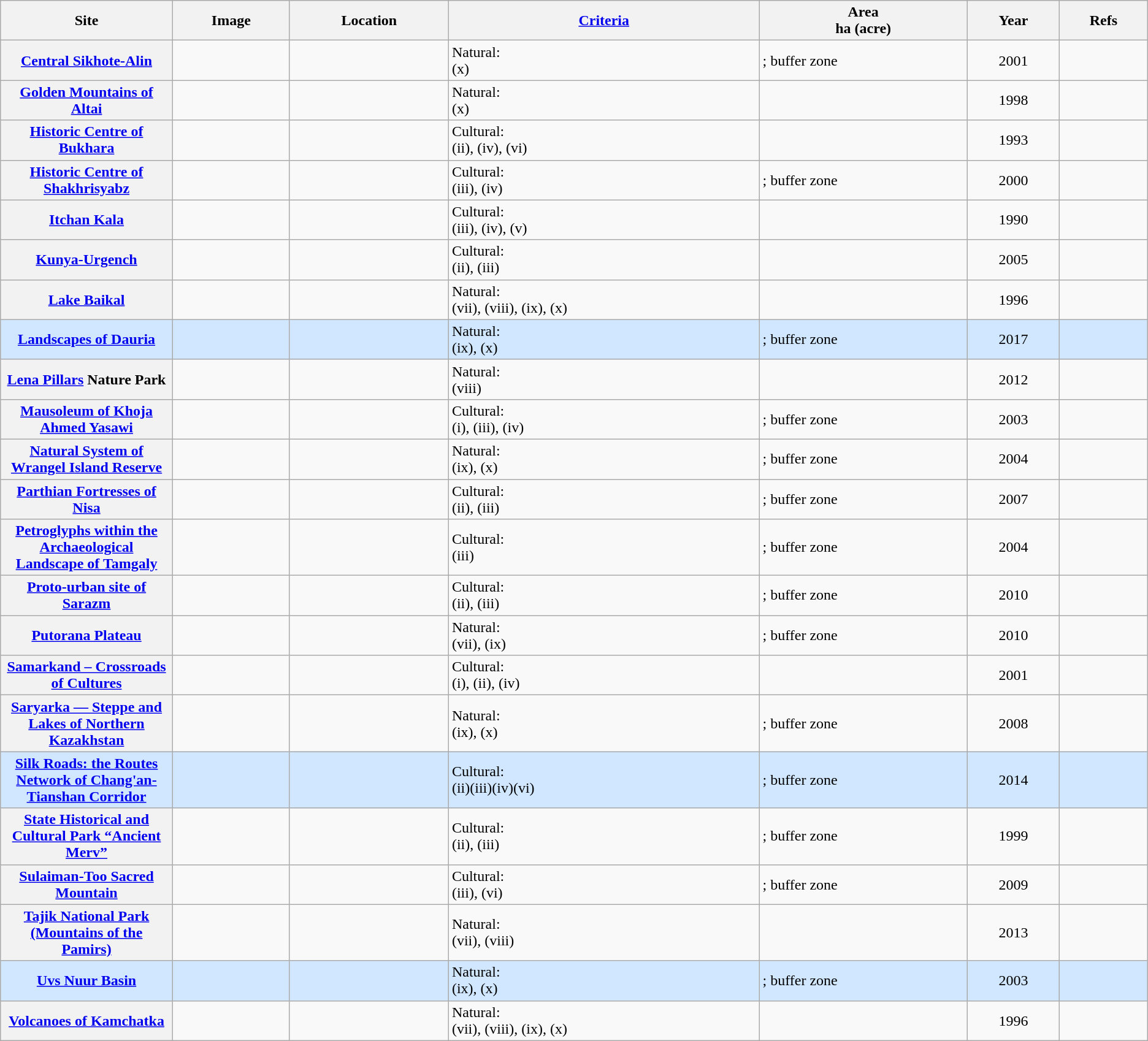<table class="wikitable sortable plainrowheaders">
<tr>
<th style="width:15%;" scope="col">Site</th>
<th class="unsortable" scope="col">Image</th>
<th scope="col">Location</th>
<th scope="col"><a href='#'>Criteria</a></th>
<th scope="col">Area<br>ha (acre)</th>
<th scope="col">Year</th>
<th scope="col" class="unsortable">Refs</th>
</tr>
<tr>
<th scope="row"><a href='#'>Central Sikhote-Alin</a></th>
<td></td>
<td></td>
<td>Natural:<br>(x)</td>
<td>; buffer zone </td>
<td align="center">2001</td>
<td></td>
</tr>
<tr>
<th scope="row"><a href='#'>Golden Mountains of Altai</a></th>
<td></td>
<td></td>
<td>Natural:<br>(x)</td>
<td></td>
<td align="center">1998</td>
<td></td>
</tr>
<tr>
<th scope="row"><a href='#'>Historic Centre of Bukhara</a></th>
<td></td>
<td></td>
<td>Cultural:<br>(ii), (iv), (vi)</td>
<td></td>
<td align="center">1993</td>
<td></td>
</tr>
<tr>
<th scope="row"><a href='#'>Historic Centre of Shakhrisyabz</a></th>
<td></td>
<td></td>
<td>Cultural:<br>(iii), (iv)</td>
<td>; buffer zone </td>
<td align="center">2000</td>
<td></td>
</tr>
<tr>
<th scope="row"><a href='#'>Itchan Kala</a></th>
<td></td>
<td></td>
<td>Cultural:<br>(iii), (iv), (v)</td>
<td></td>
<td align="center">1990</td>
<td></td>
</tr>
<tr>
<th scope="row"><a href='#'>Kunya-Urgench</a></th>
<td></td>
<td></td>
<td>Cultural:<br>(ii), (iii)</td>
<td></td>
<td align="center">2005</td>
<td></td>
</tr>
<tr>
<th scope="row"><a href='#'>Lake Baikal</a></th>
<td></td>
<td></td>
<td>Natural:<br>(vii), (viii), (ix), (x)</td>
<td></td>
<td align="center">1996</td>
<td></td>
</tr>
<tr style="background-color: #D0E7FF">
<th scope="row" style="background-color: #D0E7FF"><a href='#'>Landscapes of Dauria</a></th>
<td></td>
<td></td>
<td>Natural:<br>(ix), (x)</td>
<td>; buffer zone </td>
<td align="center">2017</td>
<td></td>
</tr>
<tr>
<th scope="row"><a href='#'>Lena Pillars</a> Nature Park</th>
<td></td>
<td></td>
<td>Natural:<br>(viii)</td>
<td></td>
<td align="center">2012</td>
<td></td>
</tr>
<tr>
<th scope="row"><a href='#'>Mausoleum of Khoja Ahmed Yasawi</a></th>
<td></td>
<td></td>
<td>Cultural:<br>(i), (iii), (iv)</td>
<td>; buffer zone </td>
<td align="center">2003</td>
<td></td>
</tr>
<tr>
<th scope="row"><a href='#'>Natural System of Wrangel Island Reserve</a></th>
<td></td>
<td></td>
<td>Natural:<br>(ix), (x)</td>
<td>; buffer zone </td>
<td align="center">2004</td>
<td></td>
</tr>
<tr>
<th scope="row"><a href='#'>Parthian Fortresses of Nisa</a></th>
<td></td>
<td></td>
<td>Cultural:<br>(ii), (iii)</td>
<td>; buffer zone </td>
<td align="center">2007</td>
<td></td>
</tr>
<tr>
<th scope="row"><a href='#'>Petroglyphs within the Archaeological Landscape of Tamgaly</a></th>
<td></td>
<td></td>
<td>Cultural:<br>(iii)</td>
<td>; buffer zone </td>
<td align="center">2004</td>
<td></td>
</tr>
<tr>
<th scope="row"><a href='#'>Proto-urban site of Sarazm</a></th>
<td></td>
<td></td>
<td>Cultural:<br>(ii), (iii)</td>
<td>; buffer zone </td>
<td align="center">2010</td>
<td></td>
</tr>
<tr>
<th scope="row"><a href='#'>Putorana Plateau</a></th>
<td></td>
<td></td>
<td>Natural:<br>(vii), (ix)</td>
<td>; buffer zone </td>
<td align="center">2010</td>
<td></td>
</tr>
<tr>
<th scope="row"><a href='#'>Samarkand – Crossroads of Cultures</a></th>
<td></td>
<td></td>
<td>Cultural:<br>(i), (ii), (iv)</td>
<td></td>
<td align="center">2001</td>
<td></td>
</tr>
<tr>
<th scope="row"><a href='#'>Saryarka — Steppe and Lakes of Northern Kazakhstan</a></th>
<td></td>
<td></td>
<td>Natural:<br>(ix), (x)</td>
<td>; buffer zone </td>
<td align="center">2008</td>
<td></td>
</tr>
<tr style="background-color: #D0E7FF">
<th scope="row"; style="background-color: #D0E7FF"><a href='#'>Silk Roads: the Routes Network of Chang'an-Tianshan Corridor</a></th>
<td></td>
<td style="background-color: #D0E7FF"></td>
<td>Cultural:<br>(ii)(iii)(iv)(vi)</td>
<td>; buffer zone </td>
<td align="center">2014</td>
<td></td>
</tr>
<tr>
<th scope="row"><a href='#'>State Historical and Cultural Park “Ancient Merv”</a></th>
<td></td>
<td></td>
<td>Cultural:<br>(ii), (iii)</td>
<td>; buffer zone </td>
<td align="center">1999</td>
<td></td>
</tr>
<tr>
<th scope="row"><a href='#'>Sulaiman-Too Sacred Mountain</a></th>
<td></td>
<td></td>
<td>Cultural:<br>(iii), (vi)</td>
<td>; buffer zone </td>
<td align="center">2009</td>
<td></td>
</tr>
<tr>
<th scope="row"><a href='#'>Tajik National Park (Mountains of the Pamirs)</a></th>
<td></td>
<td></td>
<td>Natural:<br>(vii), (viii)</td>
<td></td>
<td align="center">2013</td>
<td></td>
</tr>
<tr style="background-color: #D0E7FF">
<th scope="row"; style="background-color: #D0E7FF"><a href='#'>Uvs Nuur Basin</a></th>
<td></td>
<td style="background-color: #D0E7FF"></td>
<td>Natural:<br>(ix), (x)</td>
<td>; buffer zone </td>
<td align="center">2003</td>
<td></td>
</tr>
<tr>
<th scope="row"><a href='#'>Volcanoes of Kamchatka</a></th>
<td></td>
<td></td>
<td>Natural:<br>(vii), (viii), (ix), (x)</td>
<td></td>
<td align="center">1996</td>
<td></td>
</tr>
</table>
